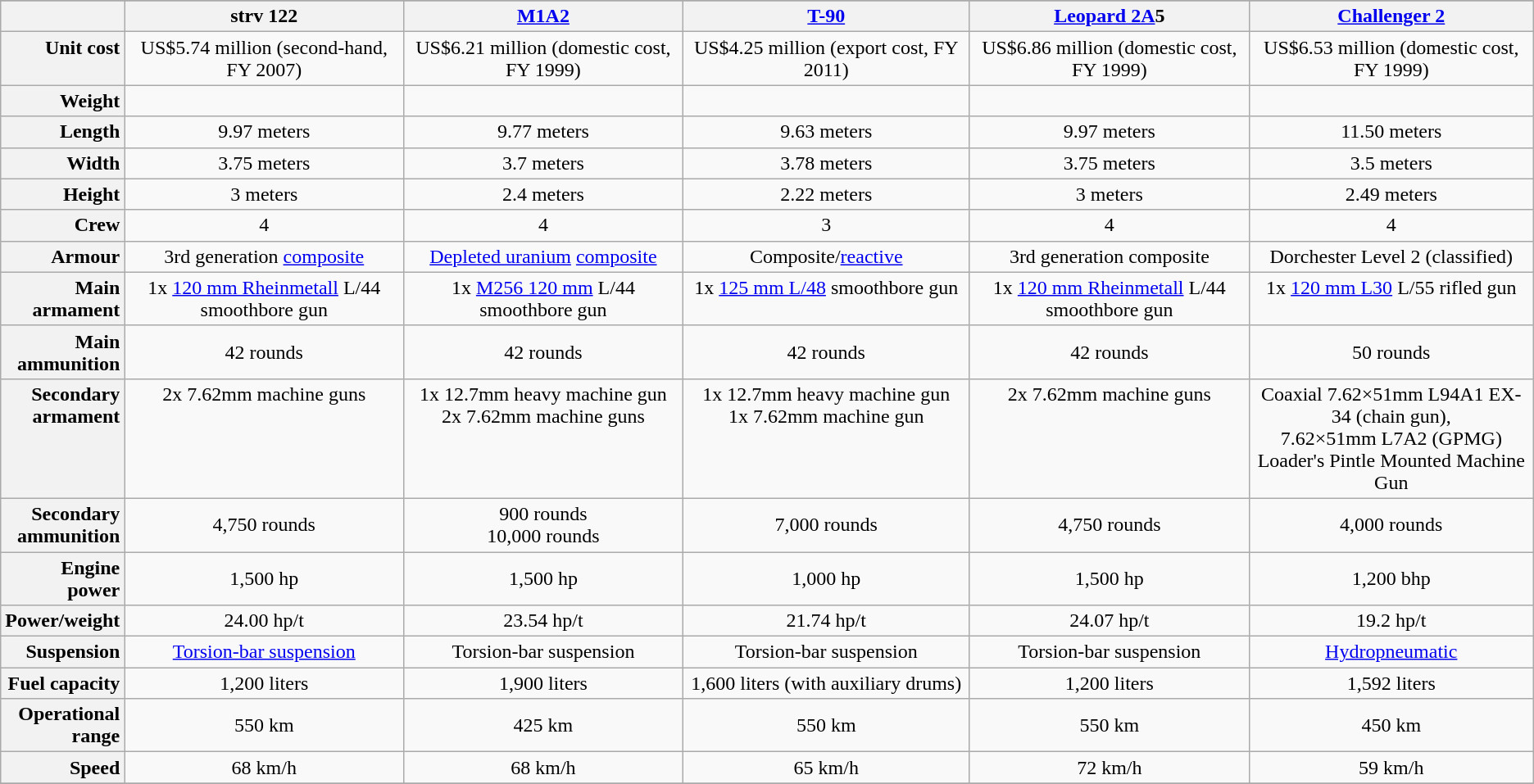<table class="wikitable" style=text-align:center;>
<tr>
</tr>
<tr valign=top>
<th></th>
<th style=width:20%>strv 122<br> </th>
<th style=width:20%><a href='#'>M1A2</a><br> </th>
<th style=width:20%><a href='#'>T-90</a><br> </th>
<th style=width:20%><a href='#'>Leopard 2A</a>5 <br></th>
<th style=width:20%><a href='#'>Challenger 2</a><br> </th>
</tr>
<tr valign=top>
<th style="text-align:right;">Unit cost</th>
<td>US$5.74 million (second-hand, FY 2007)</td>
<td>US$6.21 million (domestic cost, FY 1999)</td>
<td>US$4.25 million (export cost, FY 2011)</td>
<td>US$6.86 million (domestic cost, FY 1999)</td>
<td>US$6.53 million (domestic cost, FY 1999)</td>
</tr>
<tr valign=top>
<th style="text-align:right;">Weight</th>
<td></td>
<td></td>
<td></td>
<td></td>
<td></td>
</tr>
<tr valign=top>
<th style="text-align:right;">Length</th>
<td>9.97 meters</td>
<td>9.77 meters</td>
<td>9.63 meters</td>
<td>9.97 meters</td>
<td>11.50 meters</td>
</tr>
<tr>
<th style="text-align:right;">Width</th>
<td>3.75 meters</td>
<td>3.7 meters</td>
<td>3.78 meters</td>
<td>3.75 meters</td>
<td>3.5 meters</td>
</tr>
<tr>
<th style="text-align:right;">Height</th>
<td>3 meters</td>
<td>2.4 meters</td>
<td>2.22 meters</td>
<td>3 meters</td>
<td>2.49 meters</td>
</tr>
<tr>
<th style="text-align:right;">Crew</th>
<td>4</td>
<td>4</td>
<td>3</td>
<td>4</td>
<td>4</td>
</tr>
<tr valign=top>
<th style="text-align:right;">Armour</th>
<td>3rd generation <a href='#'>composite</a></td>
<td><a href='#'>Depleted uranium</a> <a href='#'>composite</a></td>
<td>Composite/<a href='#'>reactive</a></td>
<td>3rd generation composite</td>
<td>Dorchester Level 2 (classified)</td>
</tr>
<tr valign=top>
<th style="text-align:right;">Main armament</th>
<td>1x <a href='#'>120 mm Rheinmetall</a> L/44 smoothbore gun</td>
<td>1x <a href='#'>M256 120 mm</a> L/44 smoothbore gun</td>
<td>1x <a href='#'>125 mm L/48</a> smoothbore gun</td>
<td>1x <a href='#'>120 mm Rheinmetall</a> L/44 smoothbore gun</td>
<td>1x <a href='#'>120 mm L30</a> L/55 rifled gun</td>
</tr>
<tr>
<th style="text-align:right;">Main ammunition</th>
<td>42 rounds</td>
<td>42 rounds</td>
<td>42 rounds</td>
<td>42 rounds</td>
<td>50 rounds</td>
</tr>
<tr valign=top>
<th style="text-align:right;">Secondary armament</th>
<td>2x 7.62mm machine guns</td>
<td>1x 12.7mm heavy machine gun <br> 2x 7.62mm machine guns</td>
<td>1x 12.7mm heavy machine gun <br> 1x 7.62mm machine gun</td>
<td>2x 7.62mm machine guns</td>
<td>Coaxial 7.62×51mm L94A1 EX-34 (chain gun), <br> 7.62×51mm L7A2 (GPMG) Loader's Pintle Mounted Machine Gun</td>
</tr>
<tr>
<th style="text-align:right;">Secondary ammunition</th>
<td>4,750 rounds</td>
<td>900 rounds <br> 10,000 rounds</td>
<td>7,000 rounds</td>
<td>4,750 rounds</td>
<td>4,000 rounds</td>
</tr>
<tr>
<th style="text-align:right;">Engine power</th>
<td>1,500 hp</td>
<td>1,500 hp</td>
<td>1,000 hp</td>
<td>1,500 hp</td>
<td>1,200 bhp</td>
</tr>
<tr>
<th style="text-align:right;">Power/weight</th>
<td>24.00 hp/t</td>
<td>23.54 hp/t</td>
<td>21.74 hp/t</td>
<td>24.07 hp/t</td>
<td>19.2 hp/t</td>
</tr>
<tr valign=top>
<th style="text-align:right;">Suspension</th>
<td><a href='#'>Torsion-bar suspension</a></td>
<td>Torsion-bar suspension</td>
<td>Torsion-bar suspension</td>
<td>Torsion-bar suspension</td>
<td><a href='#'>Hydropneumatic</a></td>
</tr>
<tr>
<th style="text-align:right;">Fuel capacity</th>
<td>1,200 liters</td>
<td>1,900 liters</td>
<td>1,600 liters (with auxiliary drums)</td>
<td>1,200 liters</td>
<td>1,592 liters</td>
</tr>
<tr>
<th style="text-align:right;">Operational range</th>
<td>550 km</td>
<td>425 km</td>
<td>550 km</td>
<td>550 km</td>
<td>450 km</td>
</tr>
<tr>
<th style="text-align:right;">Speed</th>
<td>68 km/h</td>
<td>68 km/h</td>
<td>65 km/h</td>
<td>72 km/h</td>
<td>59 km/h</td>
</tr>
<tr>
</tr>
</table>
